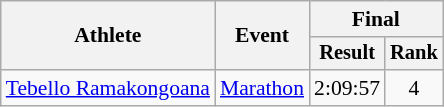<table class="wikitable" style="font-size:90%">
<tr>
<th rowspan="2">Athlete</th>
<th rowspan="2">Event</th>
<th colspan="2">Final</th>
</tr>
<tr style="font-size:95%">
<th>Result</th>
<th>Rank</th>
</tr>
<tr align=center>
<td align=left><a href='#'>Tebello Ramakongoana</a></td>
<td align=left><a href='#'>Marathon</a></td>
<td>2:09:57 </td>
<td>4</td>
</tr>
</table>
